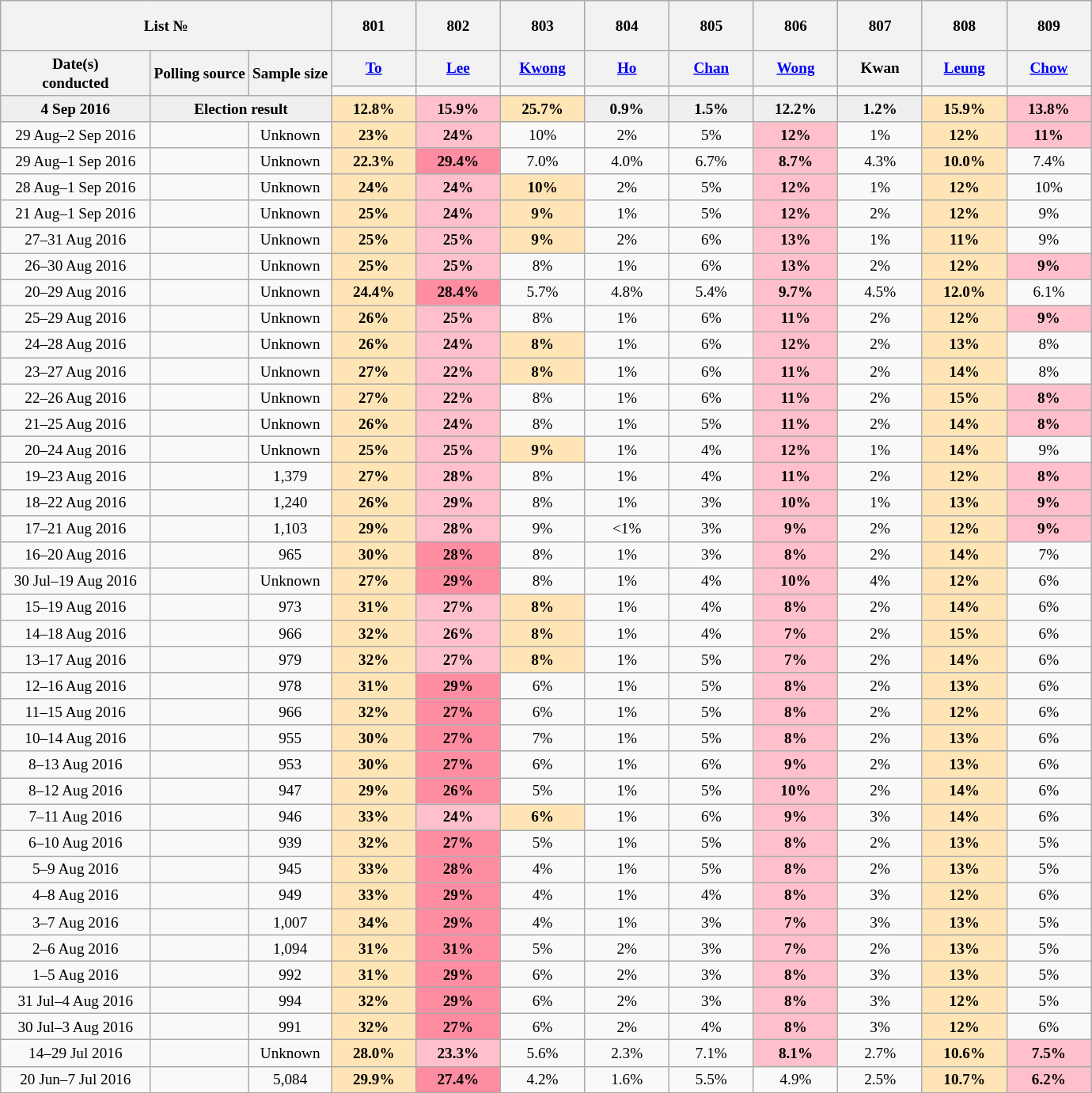<table class="wikitable collapsible" style="text-align:center; font-size:80%; line-height:16px; margin-bottom:0">
<tr style="height:42px; background:#e9e9e9;">
<th colspan=3>List №</th>
<th>801</th>
<th>802</th>
<th>803</th>
<th>804</th>
<th>805</th>
<th>806</th>
<th>807</th>
<th>808</th>
<th>809</th>
</tr>
<tr>
<th rowspan=2 width=120px>Date(s)<br>conducted</th>
<th rowspan="2">Polling source</th>
<th rowspan=2>Sample size</th>
<th width=65px><a href='#'>To</a><br></th>
<th width=65px><a href='#'>Lee</a><br></th>
<th width=65px><a href='#'>Kwong</a><br></th>
<th width=65px><a href='#'>Ho</a><br></th>
<th width=65px><a href='#'>Chan</a><br></th>
<th width=65px><a href='#'>Wong</a><br></th>
<th width=65px>Kwan<br></th>
<th width=65px><a href='#'>Leung</a><br></th>
<th width=65px><a href='#'>Chow</a><br></th>
</tr>
<tr>
<td></td>
<td></td>
<td></td>
<td></td>
<td></td>
<td></td>
<td></td>
<td></td>
<td></td>
</tr>
<tr style="background:#EFEFEF; font-weight:bold;">
<td><strong>4 Sep 2016</strong></td>
<td colspan=2><strong>Election result</strong></td>
<td bgcolor="Moccasin"><strong>12.8%</strong></td>
<td bgcolor="Pink"><strong>15.9%</strong></td>
<td bgcolor="Moccasin"><strong>25.7%</strong></td>
<td>0.9%</td>
<td>1.5%</td>
<td><strong>12.2%</strong></td>
<td>1.2%</td>
<td bgcolor="Moccasin"><strong>15.9%</strong></td>
<td bgcolor="Pink"><strong>13.8%</strong></td>
</tr>
<tr>
<td>29 Aug–2 Sep 2016</td>
<td></td>
<td>Unknown</td>
<td bgcolor="Moccasin"><strong>23%</strong></td>
<td bgcolor="Pink"><strong>24%</strong></td>
<td>10%</td>
<td>2%</td>
<td>5%</td>
<td bgcolor="Pink"><strong>12%</strong></td>
<td>1%</td>
<td bgcolor="Moccasin"><strong>12%</strong></td>
<td bgcolor="Pink"><strong>11%</strong></td>
</tr>
<tr>
<td>29 Aug–1 Sep 2016</td>
<td></td>
<td>Unknown</td>
<td bgcolor="Moccasin"><strong>22.3%</strong></td>
<td bgcolor="#FF8DA1"><strong>29.4%</strong></td>
<td>7.0%</td>
<td>4.0%</td>
<td>6.7%</td>
<td bgcolor="Pink"><strong>8.7%</strong></td>
<td>4.3%</td>
<td bgcolor="Moccasin"><strong>10.0%</strong></td>
<td>7.4%</td>
</tr>
<tr>
<td>28 Aug–1 Sep 2016</td>
<td></td>
<td>Unknown</td>
<td bgcolor="Moccasin"><strong>24%</strong></td>
<td bgcolor="Pink"><strong>24%</strong></td>
<td bgcolor="Moccasin"><strong>10%</strong></td>
<td>2%</td>
<td>5%</td>
<td bgcolor="Pink"><strong>12%</strong></td>
<td>1%</td>
<td bgcolor="Moccasin"><strong>12%</strong></td>
<td>10%</td>
</tr>
<tr>
<td>21 Aug–1 Sep 2016</td>
<td></td>
<td>Unknown</td>
<td bgcolor="Moccasin"><strong>25%</strong></td>
<td bgcolor="Pink"><strong>24%</strong></td>
<td bgcolor="Moccasin"><strong>9%</strong></td>
<td>1%</td>
<td>5%</td>
<td bgcolor="Pink"><strong>12%</strong></td>
<td>2%</td>
<td bgcolor="Moccasin"><strong>12%</strong></td>
<td>9%</td>
</tr>
<tr>
<td>27–31 Aug 2016</td>
<td></td>
<td>Unknown</td>
<td bgcolor="Moccasin"><strong>25%</strong></td>
<td bgcolor="Pink"><strong>25%</strong></td>
<td bgcolor="Moccasin"><strong>9%</strong></td>
<td>2%</td>
<td>6%</td>
<td bgcolor="Pink"><strong>13%</strong></td>
<td>1%</td>
<td bgcolor="Moccasin"><strong>11%</strong></td>
<td>9%</td>
</tr>
<tr>
<td>26–30 Aug 2016</td>
<td></td>
<td>Unknown</td>
<td bgcolor="Moccasin"><strong>25%</strong></td>
<td bgcolor="Pink"><strong>25%</strong></td>
<td>8%</td>
<td>1%</td>
<td>6%</td>
<td bgcolor="Pink"><strong>13%</strong></td>
<td>2%</td>
<td bgcolor="Moccasin"><strong>12%</strong></td>
<td bgcolor="Pink"><strong>9%</strong></td>
</tr>
<tr>
<td>20–29 Aug 2016</td>
<td></td>
<td>Unknown</td>
<td bgcolor="Moccasin"><strong>24.4%</strong></td>
<td bgcolor="#FF8DA1"><strong>28.4%</strong></td>
<td>5.7%</td>
<td>4.8%</td>
<td>5.4%</td>
<td bgcolor="Pink"><strong>9.7%</strong></td>
<td>4.5%</td>
<td bgcolor="Moccasin"><strong>12.0%</strong></td>
<td>6.1%</td>
</tr>
<tr>
<td>25–29 Aug 2016</td>
<td></td>
<td>Unknown</td>
<td bgcolor="Moccasin"><strong>26%</strong></td>
<td bgcolor="Pink"><strong>25%</strong></td>
<td>8%</td>
<td>1%</td>
<td>6%</td>
<td bgcolor="Pink"><strong>11%</strong></td>
<td>2%</td>
<td bgcolor="Moccasin"><strong>12%</strong></td>
<td bgcolor="Pink"><strong>9%</strong></td>
</tr>
<tr>
<td>24–28 Aug 2016</td>
<td></td>
<td>Unknown</td>
<td bgcolor="Moccasin"><strong>26%</strong></td>
<td bgcolor="Pink"><strong>24%</strong></td>
<td bgcolor="Moccasin"><strong>8%</strong></td>
<td>1%</td>
<td>6%</td>
<td bgcolor="Pink"><strong>12%</strong></td>
<td>2%</td>
<td bgcolor="Moccasin"><strong>13%</strong></td>
<td>8%</td>
</tr>
<tr>
<td>23–27 Aug 2016</td>
<td></td>
<td>Unknown</td>
<td bgcolor="Moccasin"><strong>27%</strong></td>
<td bgcolor="Pink"><strong>22%</strong></td>
<td bgcolor="Moccasin"><strong>8%</strong></td>
<td>1%</td>
<td>6%</td>
<td bgcolor="Pink"><strong>11%</strong></td>
<td>2%</td>
<td bgcolor="Moccasin"><strong>14%</strong></td>
<td>8%</td>
</tr>
<tr>
<td>22–26 Aug 2016</td>
<td></td>
<td>Unknown</td>
<td bgcolor="Moccasin"><strong>27%</strong></td>
<td bgcolor="Pink"><strong>22%</strong></td>
<td>8%</td>
<td>1%</td>
<td>6%</td>
<td bgcolor="Pink"><strong>11%</strong></td>
<td>2%</td>
<td bgcolor="Moccasin"><strong>15%</strong></td>
<td bgcolor="Pink"><strong>8%</strong></td>
</tr>
<tr>
<td>21–25 Aug 2016</td>
<td></td>
<td>Unknown</td>
<td bgcolor="Moccasin"><strong>26%</strong></td>
<td bgcolor="Pink"><strong>24%</strong></td>
<td>8%</td>
<td>1%</td>
<td>5%</td>
<td bgcolor="Pink"><strong>11%</strong></td>
<td>2%</td>
<td bgcolor="Moccasin"><strong>14%</strong></td>
<td bgcolor="Pink"><strong>8%</strong></td>
</tr>
<tr>
<td>20–24 Aug 2016</td>
<td></td>
<td>Unknown</td>
<td bgcolor="Moccasin"><strong>25%</strong></td>
<td bgcolor="Pink"><strong>25%</strong></td>
<td bgcolor="Moccasin"><strong>9%</strong></td>
<td>1%</td>
<td>4%</td>
<td bgcolor="Pink"><strong>12%</strong></td>
<td>1%</td>
<td bgcolor="Moccasin"><strong>14%</strong></td>
<td>9%</td>
</tr>
<tr>
<td>19–23 Aug 2016</td>
<td></td>
<td>1,379</td>
<td bgcolor="Moccasin"><strong>27%</strong></td>
<td bgcolor="Pink"><strong>28%</strong></td>
<td>8%</td>
<td>1%</td>
<td>4%</td>
<td bgcolor="Pink"><strong>11%</strong></td>
<td>2%</td>
<td bgcolor="Moccasin"><strong>12%</strong></td>
<td bgcolor="Pink"><strong>8%</strong></td>
</tr>
<tr>
<td>18–22 Aug 2016</td>
<td></td>
<td>1,240</td>
<td bgcolor="Moccasin"><strong>26%</strong></td>
<td bgcolor="Pink"><strong>29%</strong></td>
<td>8%</td>
<td>1%</td>
<td>3%</td>
<td bgcolor="Pink"><strong>10%</strong></td>
<td>1%</td>
<td bgcolor="Moccasin"><strong>13%</strong></td>
<td bgcolor="Pink"><strong>9%</strong></td>
</tr>
<tr>
<td>17–21 Aug 2016</td>
<td></td>
<td>1,103</td>
<td bgcolor="Moccasin"><strong>29%</strong></td>
<td bgcolor="Pink"><strong>28%</strong></td>
<td>9%</td>
<td><1%</td>
<td>3%</td>
<td bgcolor="Pink"><strong>9%</strong></td>
<td>2%</td>
<td bgcolor="Moccasin"><strong>12%</strong></td>
<td bgcolor="Pink"><strong>9%</strong></td>
</tr>
<tr>
<td>16–20 Aug 2016</td>
<td></td>
<td>965</td>
<td bgcolor="Moccasin"><strong>30%</strong></td>
<td bgcolor="#FF8DA1"><strong>28%</strong></td>
<td>8%</td>
<td>1%</td>
<td>3%</td>
<td bgcolor="Pink"><strong>8%</strong></td>
<td>2%</td>
<td bgcolor="Moccasin"><strong>14%</strong></td>
<td>7%</td>
</tr>
<tr>
<td>30 Jul–19 Aug 2016</td>
<td></td>
<td>Unknown</td>
<td bgcolor="Moccasin"><strong>27%</strong></td>
<td bgcolor="#FF8DA1"><strong>29%</strong></td>
<td>8%</td>
<td>1%</td>
<td>4%</td>
<td bgcolor="Pink"><strong>10%</strong></td>
<td>4%</td>
<td bgcolor="Moccasin"><strong>12%</strong></td>
<td>6%</td>
</tr>
<tr>
<td>15–19 Aug 2016</td>
<td></td>
<td>973</td>
<td bgcolor="Moccasin"><strong>31%</strong></td>
<td bgcolor="Pink"><strong>27%</strong></td>
<td bgcolor="Moccasin"><strong>8%</strong></td>
<td>1%</td>
<td>4%</td>
<td bgcolor="Pink"><strong>8%</strong></td>
<td>2%</td>
<td bgcolor="Moccasin"><strong>14%</strong></td>
<td>6%</td>
</tr>
<tr>
<td>14–18 Aug 2016</td>
<td></td>
<td>966</td>
<td bgcolor="Moccasin"><strong>32%</strong></td>
<td bgcolor="Pink"><strong>26%</strong></td>
<td bgcolor="Moccasin"><strong>8%</strong></td>
<td>1%</td>
<td>4%</td>
<td bgcolor="Pink"><strong>7%</strong></td>
<td>2%</td>
<td bgcolor="Moccasin"><strong>15%</strong></td>
<td>6%</td>
</tr>
<tr>
<td>13–17 Aug 2016</td>
<td></td>
<td>979</td>
<td bgcolor="Moccasin"><strong>32%</strong></td>
<td bgcolor="Pink"><strong>27%</strong></td>
<td bgcolor="Moccasin"><strong>8%</strong></td>
<td>1%</td>
<td>5%</td>
<td bgcolor="Pink"><strong>7%</strong></td>
<td>2%</td>
<td bgcolor="Moccasin"><strong>14%</strong></td>
<td>6%</td>
</tr>
<tr>
<td>12–16 Aug 2016</td>
<td></td>
<td>978</td>
<td bgcolor="Moccasin"><strong>31%</strong></td>
<td bgcolor="#FF8DA1"><strong>29%</strong></td>
<td>6%</td>
<td>1%</td>
<td>5%</td>
<td bgcolor="Pink"><strong>8%</strong></td>
<td>2%</td>
<td bgcolor="Moccasin"><strong>13%</strong></td>
<td>6%</td>
</tr>
<tr>
<td>11–15 Aug 2016</td>
<td></td>
<td>966</td>
<td bgcolor="Moccasin"><strong>32%</strong></td>
<td bgcolor="#FF8DA1"><strong>27%</strong></td>
<td>6%</td>
<td>1%</td>
<td>5%</td>
<td bgcolor="Pink"><strong>8%</strong></td>
<td>2%</td>
<td bgcolor="Moccasin"><strong>12%</strong></td>
<td>6%</td>
</tr>
<tr>
<td>10–14 Aug 2016</td>
<td></td>
<td>955</td>
<td bgcolor="Moccasin"><strong>30%</strong></td>
<td bgcolor="#FF8DA1"><strong>27%</strong></td>
<td>7%</td>
<td>1%</td>
<td>5%</td>
<td bgcolor="Pink"><strong>8%</strong></td>
<td>2%</td>
<td bgcolor="Moccasin"><strong>13%</strong></td>
<td>6%</td>
</tr>
<tr>
<td>8–13 Aug 2016</td>
<td></td>
<td>953</td>
<td bgcolor="Moccasin"><strong>30%</strong></td>
<td bgcolor="#FF8DA1"><strong>27%</strong></td>
<td>6%</td>
<td>1%</td>
<td>6%</td>
<td bgcolor="Pink"><strong>9%</strong></td>
<td>2%</td>
<td bgcolor="Moccasin"><strong>13%</strong></td>
<td>6%</td>
</tr>
<tr>
<td>8–12 Aug 2016</td>
<td></td>
<td>947</td>
<td bgcolor="Moccasin"><strong>29%</strong></td>
<td bgcolor="#FF8DA1"><strong>26%</strong></td>
<td>5%</td>
<td>1%</td>
<td>5%</td>
<td bgcolor="Pink"><strong>10%</strong></td>
<td>2%</td>
<td bgcolor="Moccasin"><strong>14%</strong></td>
<td>6%</td>
</tr>
<tr>
<td>7–11 Aug 2016</td>
<td></td>
<td>946</td>
<td bgcolor="Moccasin"><strong>33%</strong></td>
<td bgcolor="Pink"><strong>24%</strong></td>
<td bgcolor="Moccasin"><strong>6%</strong></td>
<td>1%</td>
<td>6%</td>
<td bgcolor="Pink"><strong>9%</strong></td>
<td>3%</td>
<td bgcolor="Moccasin"><strong>14%</strong></td>
<td>6%</td>
</tr>
<tr>
<td>6–10 Aug 2016</td>
<td></td>
<td>939</td>
<td bgcolor="Moccasin"><strong>32%</strong></td>
<td bgcolor="#FF8DA1"><strong>27%</strong></td>
<td>5%</td>
<td>1%</td>
<td>5%</td>
<td bgcolor="Pink"><strong>8%</strong></td>
<td>2%</td>
<td bgcolor="Moccasin"><strong>13%</strong></td>
<td>5%</td>
</tr>
<tr>
<td>5–9 Aug 2016</td>
<td></td>
<td>945</td>
<td bgcolor="Moccasin"><strong>33%</strong></td>
<td bgcolor="#FF8DA1"><strong>28%</strong></td>
<td>4%</td>
<td>1%</td>
<td>5%</td>
<td bgcolor="Pink"><strong>8%</strong></td>
<td>2%</td>
<td bgcolor="Moccasin"><strong>13%</strong></td>
<td>5%</td>
</tr>
<tr>
<td>4–8 Aug 2016</td>
<td></td>
<td>949</td>
<td bgcolor="Moccasin"><strong>33%</strong></td>
<td bgcolor="#FF8DA1"><strong>29%</strong></td>
<td>4%</td>
<td>1%</td>
<td>4%</td>
<td bgcolor="Pink"><strong>8%</strong></td>
<td>3%</td>
<td bgcolor="Moccasin"><strong>12%</strong></td>
<td>6%</td>
</tr>
<tr>
<td>3–7 Aug 2016</td>
<td></td>
<td>1,007</td>
<td bgcolor="Moccasin"><strong>34%</strong></td>
<td bgcolor="#FF8DA1"><strong>29%</strong></td>
<td>4%</td>
<td>1%</td>
<td>3%</td>
<td bgcolor="Pink"><strong>7%</strong></td>
<td>3%</td>
<td bgcolor="Moccasin"><strong>13%</strong></td>
<td>5%</td>
</tr>
<tr>
<td>2–6 Aug 2016</td>
<td></td>
<td>1,094</td>
<td bgcolor="Moccasin"><strong>31%</strong></td>
<td bgcolor="#FF8DA1"><strong>31%</strong></td>
<td>5%</td>
<td>2%</td>
<td>3%</td>
<td bgcolor="Pink"><strong>7%</strong></td>
<td>2%</td>
<td bgcolor="Moccasin"><strong>13%</strong></td>
<td>5%</td>
</tr>
<tr>
<td>1–5 Aug 2016</td>
<td></td>
<td>992</td>
<td bgcolor="Moccasin"><strong>31%</strong></td>
<td bgcolor="#FF8DA1"><strong>29%</strong></td>
<td>6%</td>
<td>2%</td>
<td>3%</td>
<td bgcolor="Pink"><strong>8%</strong></td>
<td>3%</td>
<td bgcolor="Moccasin"><strong>13%</strong></td>
<td>5%</td>
</tr>
<tr>
<td>31 Jul–4 Aug 2016</td>
<td></td>
<td>994</td>
<td bgcolor="Moccasin"><strong>32%</strong></td>
<td bgcolor="#FF8DA1"><strong>29%</strong></td>
<td>6%</td>
<td>2%</td>
<td>3%</td>
<td bgcolor="Pink"><strong>8%</strong></td>
<td>3%</td>
<td bgcolor="Moccasin"><strong>12%</strong></td>
<td>5%</td>
</tr>
<tr>
<td>30 Jul–3 Aug 2016</td>
<td></td>
<td>991</td>
<td bgcolor="Moccasin"><strong>32%</strong></td>
<td bgcolor="#FF8DA1"><strong>27%</strong></td>
<td>6%</td>
<td>2%</td>
<td>4%</td>
<td bgcolor="Pink"><strong>8%</strong></td>
<td>3%</td>
<td bgcolor="Moccasin"><strong>12%</strong></td>
<td>6%</td>
</tr>
<tr>
<td>14–29 Jul 2016</td>
<td></td>
<td>Unknown</td>
<td bgcolor="Moccasin"><strong>28.0%</strong></td>
<td bgcolor="Pink"><strong>23.3%</strong></td>
<td>5.6%</td>
<td>2.3%</td>
<td>7.1%</td>
<td bgcolor="Pink"><strong>8.1%</strong></td>
<td>2.7%</td>
<td bgcolor="Moccasin"><strong>10.6%</strong></td>
<td bgcolor="Pink"><strong>7.5%</strong></td>
</tr>
<tr>
<td>20 Jun–7 Jul 2016</td>
<td></td>
<td>5,084</td>
<td bgcolor="Moccasin"><strong>29.9%</strong></td>
<td bgcolor="#FF8DA1"><strong>27.4%</strong></td>
<td>4.2%</td>
<td>1.6%</td>
<td>5.5%</td>
<td>4.9%</td>
<td>2.5%</td>
<td bgcolor="Moccasin"><strong>10.7%</strong></td>
<td bgcolor="Pink"><strong>6.2%</strong></td>
</tr>
</table>
